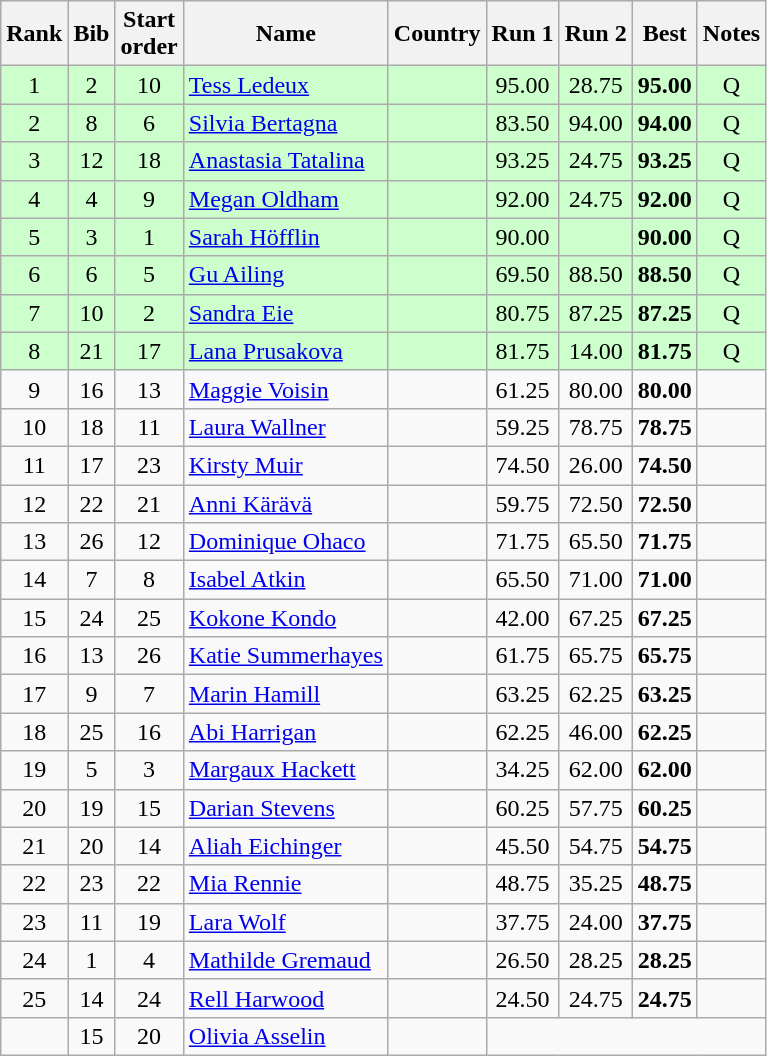<table class="wikitable sortable" style="text-align:center">
<tr>
<th>Rank</th>
<th>Bib</th>
<th>Start<br>order</th>
<th>Name</th>
<th>Country</th>
<th>Run 1</th>
<th>Run 2</th>
<th>Best</th>
<th>Notes</th>
</tr>
<tr bgcolor=ccffcc>
<td>1</td>
<td>2</td>
<td>10</td>
<td align=left><a href='#'>Tess Ledeux</a></td>
<td align=left></td>
<td>95.00</td>
<td>28.75</td>
<td><strong>95.00</strong></td>
<td>Q</td>
</tr>
<tr bgcolor=ccffcc>
<td>2</td>
<td>8</td>
<td>6</td>
<td align=left><a href='#'>Silvia Bertagna</a></td>
<td align=left></td>
<td>83.50</td>
<td>94.00</td>
<td><strong>94.00</strong></td>
<td>Q</td>
</tr>
<tr bgcolor=ccffcc>
<td>3</td>
<td>12</td>
<td>18</td>
<td align=left><a href='#'>Anastasia Tatalina</a></td>
<td align=left></td>
<td>93.25</td>
<td>24.75</td>
<td><strong>93.25</strong></td>
<td>Q</td>
</tr>
<tr bgcolor=ccffcc>
<td>4</td>
<td>4</td>
<td>9</td>
<td align=left><a href='#'>Megan Oldham</a></td>
<td align=left></td>
<td>92.00</td>
<td>24.75</td>
<td><strong>92.00</strong></td>
<td>Q</td>
</tr>
<tr bgcolor=ccffcc>
<td>5</td>
<td>3</td>
<td>1</td>
<td align=left><a href='#'>Sarah Höfflin</a></td>
<td align=left></td>
<td>90.00</td>
<td></td>
<td><strong>90.00</strong></td>
<td>Q</td>
</tr>
<tr bgcolor=ccffcc>
<td>6</td>
<td>6</td>
<td>5</td>
<td align=left><a href='#'>Gu Ailing</a></td>
<td align=left></td>
<td>69.50</td>
<td>88.50</td>
<td><strong>88.50</strong></td>
<td>Q</td>
</tr>
<tr bgcolor=ccffcc>
<td>7</td>
<td>10</td>
<td>2</td>
<td align=left><a href='#'>Sandra Eie</a></td>
<td align=left></td>
<td>80.75</td>
<td>87.25</td>
<td><strong>87.25</strong></td>
<td>Q</td>
</tr>
<tr bgcolor=ccffcc>
<td>8</td>
<td>21</td>
<td>17</td>
<td align=left><a href='#'>Lana Prusakova</a></td>
<td align=left></td>
<td>81.75</td>
<td>14.00</td>
<td><strong>81.75</strong></td>
<td>Q</td>
</tr>
<tr>
<td>9</td>
<td>16</td>
<td>13</td>
<td align=left><a href='#'>Maggie Voisin</a></td>
<td align=left></td>
<td>61.25</td>
<td>80.00</td>
<td><strong>80.00</strong></td>
<td></td>
</tr>
<tr>
<td>10</td>
<td>18</td>
<td>11</td>
<td align=left><a href='#'>Laura Wallner</a></td>
<td align=left></td>
<td>59.25</td>
<td>78.75</td>
<td><strong>78.75</strong></td>
<td></td>
</tr>
<tr>
<td>11</td>
<td>17</td>
<td>23</td>
<td align=left><a href='#'>Kirsty Muir</a></td>
<td align=left></td>
<td>74.50</td>
<td>26.00</td>
<td><strong>74.50</strong></td>
<td></td>
</tr>
<tr>
<td>12</td>
<td>22</td>
<td>21</td>
<td align=left><a href='#'>Anni Kärävä</a></td>
<td align=left></td>
<td>59.75</td>
<td>72.50</td>
<td><strong>72.50</strong></td>
<td></td>
</tr>
<tr>
<td>13</td>
<td>26</td>
<td>12</td>
<td align=left><a href='#'>Dominique Ohaco</a></td>
<td align=left></td>
<td>71.75</td>
<td>65.50</td>
<td><strong>71.75</strong></td>
<td></td>
</tr>
<tr>
<td>14</td>
<td>7</td>
<td>8</td>
<td align=left><a href='#'>Isabel Atkin</a></td>
<td align=left></td>
<td>65.50</td>
<td>71.00</td>
<td><strong>71.00</strong></td>
<td></td>
</tr>
<tr>
<td>15</td>
<td>24</td>
<td>25</td>
<td align=left><a href='#'>Kokone Kondo</a></td>
<td align=left></td>
<td>42.00</td>
<td>67.25</td>
<td><strong>67.25</strong></td>
<td></td>
</tr>
<tr>
<td>16</td>
<td>13</td>
<td>26</td>
<td align=left><a href='#'>Katie Summerhayes</a></td>
<td align=left></td>
<td>61.75</td>
<td>65.75</td>
<td><strong>65.75</strong></td>
<td></td>
</tr>
<tr>
<td>17</td>
<td>9</td>
<td>7</td>
<td align=left><a href='#'>Marin Hamill</a></td>
<td align=left></td>
<td>63.25</td>
<td>62.25</td>
<td><strong>63.25</strong></td>
<td></td>
</tr>
<tr>
<td>18</td>
<td>25</td>
<td>16</td>
<td align=left><a href='#'>Abi Harrigan</a></td>
<td align=left></td>
<td>62.25</td>
<td>46.00</td>
<td><strong>62.25</strong></td>
<td></td>
</tr>
<tr>
<td>19</td>
<td>5</td>
<td>3</td>
<td align=left><a href='#'>Margaux Hackett</a></td>
<td align=left></td>
<td>34.25</td>
<td>62.00</td>
<td><strong>62.00</strong></td>
<td></td>
</tr>
<tr>
<td>20</td>
<td>19</td>
<td>15</td>
<td align=left><a href='#'>Darian Stevens</a></td>
<td align=left></td>
<td>60.25</td>
<td>57.75</td>
<td><strong>60.25</strong></td>
<td></td>
</tr>
<tr>
<td>21</td>
<td>20</td>
<td>14</td>
<td align=left><a href='#'>Aliah Eichinger</a></td>
<td align=left></td>
<td>45.50</td>
<td>54.75</td>
<td><strong>54.75</strong></td>
<td></td>
</tr>
<tr>
<td>22</td>
<td>23</td>
<td>22</td>
<td align=left><a href='#'>Mia Rennie</a></td>
<td align=left></td>
<td>48.75</td>
<td>35.25</td>
<td><strong>48.75</strong></td>
<td></td>
</tr>
<tr>
<td>23</td>
<td>11</td>
<td>19</td>
<td align=left><a href='#'>Lara Wolf</a></td>
<td align=left></td>
<td>37.75</td>
<td>24.00</td>
<td><strong>37.75</strong></td>
<td></td>
</tr>
<tr>
<td>24</td>
<td>1</td>
<td>4</td>
<td align=left><a href='#'>Mathilde Gremaud</a></td>
<td align=left></td>
<td>26.50</td>
<td>28.25</td>
<td><strong>28.25</strong></td>
<td></td>
</tr>
<tr>
<td>25</td>
<td>14</td>
<td>24</td>
<td align=left><a href='#'>Rell Harwood</a></td>
<td align=left></td>
<td>24.50</td>
<td>24.75</td>
<td><strong>24.75</strong></td>
<td></td>
</tr>
<tr>
<td></td>
<td>15</td>
<td>20</td>
<td align=left><a href='#'>Olivia Asselin</a></td>
<td align=left></td>
<td colspan=4></td>
</tr>
</table>
